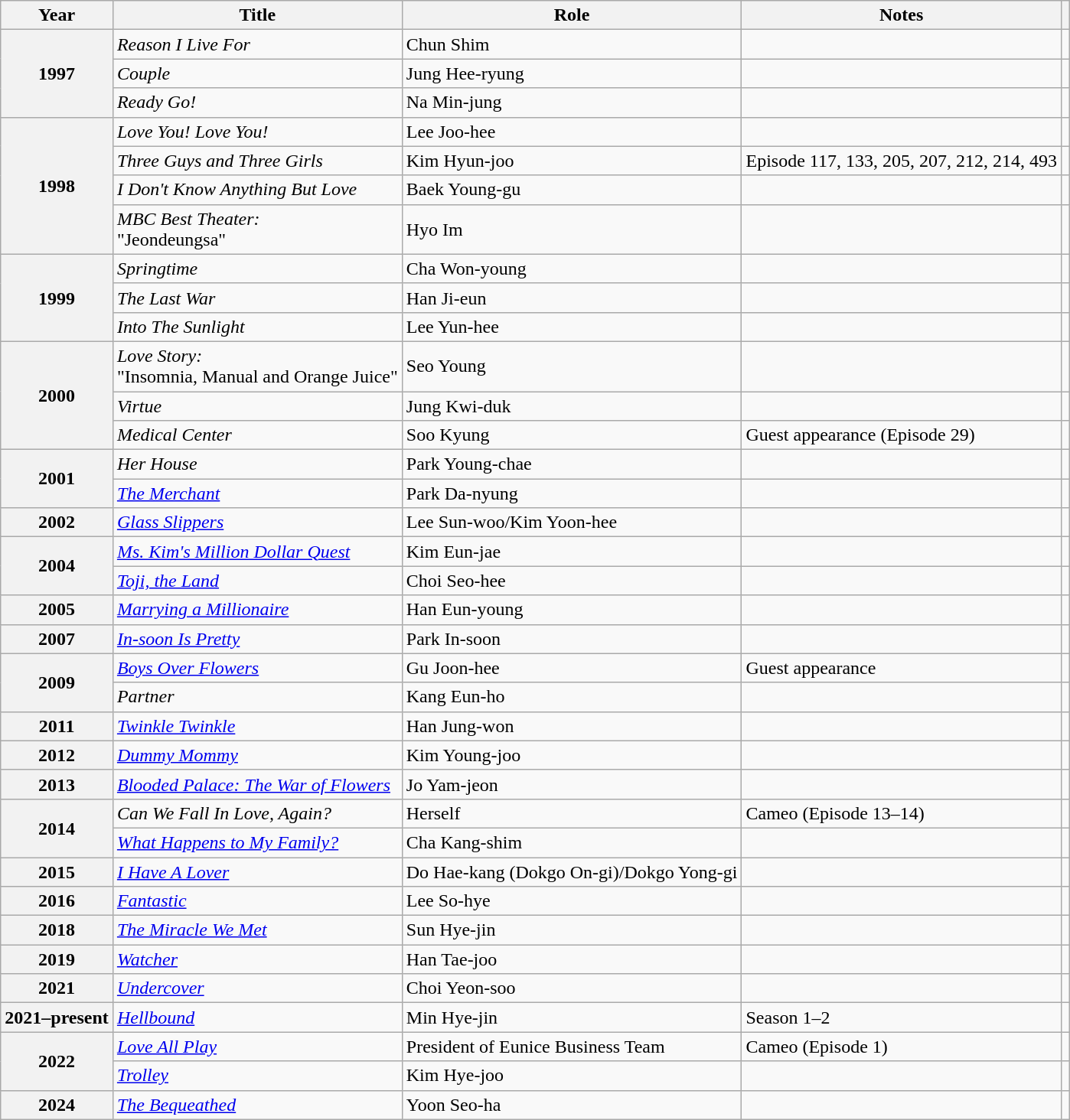<table class="wikitable plainrowheaders sortable">
<tr>
<th scope="col">Year</th>
<th scope="col">Title</th>
<th scope="col">Role</th>
<th scope="col">Notes</th>
<th scope="col" class="unsortable"></th>
</tr>
<tr>
<th scope="row" rowspan="3">1997</th>
<td><em>Reason I Live For</em></td>
<td>Chun Shim</td>
<td></td>
<td style="text-align:center"></td>
</tr>
<tr>
<td><em>Couple</em></td>
<td>Jung Hee-ryung</td>
<td></td>
<td style="text-align:center"></td>
</tr>
<tr>
<td><em>Ready Go! </em></td>
<td>Na Min-jung</td>
<td></td>
<td style="text-align:center"></td>
</tr>
<tr>
<th scope="row" rowspan="4">1998</th>
<td><em>Love You! Love You! </em></td>
<td>Lee Joo-hee</td>
<td></td>
<td style="text-align:center"></td>
</tr>
<tr>
<td><em>Three Guys and Three Girls</em></td>
<td>Kim Hyun-joo</td>
<td>Episode 117, 133, 205, 207, 212, 214, 493</td>
<td style="text-align:center"></td>
</tr>
<tr>
<td><em>I Don't Know Anything But Love</em></td>
<td>Baek Young-gu</td>
<td></td>
<td style="text-align:center"></td>
</tr>
<tr>
<td><em>MBC Best Theater:</em><br>"Jeondeungsa"</td>
<td>Hyo Im</td>
<td></td>
<td style="text-align:center"></td>
</tr>
<tr>
<th scope="row" rowspan="3">1999</th>
<td><em>Springtime</em></td>
<td>Cha Won-young</td>
<td></td>
<td style="text-align:center"></td>
</tr>
<tr>
<td><em>The Last War</em></td>
<td>Han Ji-eun</td>
<td></td>
<td style="text-align:center"></td>
</tr>
<tr>
<td><em>Into The Sunlight</em></td>
<td>Lee Yun-hee</td>
<td></td>
<td style="text-align:center"></td>
</tr>
<tr>
<th scope="row" rowspan="3">2000</th>
<td><em>Love Story:</em><br>"Insomnia, Manual and Orange Juice"</td>
<td>Seo Young</td>
<td></td>
<td style="text-align:center"></td>
</tr>
<tr>
<td><em>Virtue</em></td>
<td>Jung Kwi-duk</td>
<td></td>
<td style="text-align:center"></td>
</tr>
<tr>
<td><em>Medical Center</em></td>
<td>Soo Kyung</td>
<td>Guest appearance (Episode 29)</td>
<td style="text-align:center"></td>
</tr>
<tr>
<th scope="row" rowspan="2">2001</th>
<td><em>Her House</em></td>
<td>Park Young-chae</td>
<td></td>
<td style="text-align:center"></td>
</tr>
<tr>
<td><em><a href='#'>The Merchant</a></em></td>
<td>Park Da-nyung</td>
<td></td>
<td style="text-align:center"></td>
</tr>
<tr>
<th scope="row">2002</th>
<td><em><a href='#'>Glass Slippers</a></em></td>
<td>Lee Sun-woo/Kim Yoon-hee</td>
<td></td>
<td style="text-align:center"></td>
</tr>
<tr>
<th scope="row" rowspan="2">2004</th>
<td><em><a href='#'>Ms. Kim's Million Dollar Quest</a></em></td>
<td>Kim Eun-jae</td>
<td></td>
<td style="text-align:center"></td>
</tr>
<tr>
<td><em><a href='#'>Toji, the Land</a></em></td>
<td>Choi Seo-hee</td>
<td></td>
<td style="text-align:center"></td>
</tr>
<tr>
<th scope="row">2005</th>
<td><em><a href='#'>Marrying a Millionaire</a></em></td>
<td>Han Eun-young</td>
<td></td>
<td style="text-align:center"></td>
</tr>
<tr>
<th scope="row">2007</th>
<td><em><a href='#'>In-soon Is Pretty</a></em></td>
<td>Park In-soon</td>
<td></td>
<td style="text-align:center"></td>
</tr>
<tr>
<th scope="row" rowspan="2">2009</th>
<td><em><a href='#'>Boys Over Flowers</a></em></td>
<td>Gu Joon-hee</td>
<td>Guest appearance</td>
<td style="text-align:center"></td>
</tr>
<tr>
<td><em>Partner</em></td>
<td>Kang Eun-ho</td>
<td></td>
<td style="text-align:center"></td>
</tr>
<tr>
<th scope="row">2011</th>
<td><em><a href='#'>Twinkle Twinkle</a></em></td>
<td>Han Jung-won</td>
<td></td>
<td style="text-align:center"></td>
</tr>
<tr>
<th scope="row">2012</th>
<td><em><a href='#'>Dummy Mommy</a></em></td>
<td>Kim Young-joo</td>
<td></td>
<td style="text-align:center"></td>
</tr>
<tr>
<th scope="row">2013</th>
<td><em><a href='#'>Blooded Palace: The War of Flowers</a></em></td>
<td>Jo Yam-jeon</td>
<td></td>
<td style="text-align:center"></td>
</tr>
<tr>
<th scope="row" rowspan="2">2014</th>
<td><em>Can We Fall In Love, Again?</em></td>
<td>Herself</td>
<td>Cameo (Episode 13–14)</td>
<td style="text-align:center"></td>
</tr>
<tr>
<td><em><a href='#'>What Happens to My Family?</a></em></td>
<td>Cha Kang-shim</td>
<td></td>
<td style="text-align:center"></td>
</tr>
<tr>
<th scope="row">2015</th>
<td><em><a href='#'>I Have A Lover</a></em></td>
<td>Do Hae-kang (Dokgo On-gi)/Dokgo Yong-gi</td>
<td></td>
<td style="text-align:center"></td>
</tr>
<tr>
<th scope="row">2016</th>
<td><em><a href='#'>Fantastic</a></em></td>
<td>Lee So-hye</td>
<td></td>
<td style="text-align:center"></td>
</tr>
<tr>
<th scope="row">2018</th>
<td><em><a href='#'>The Miracle We Met</a></em></td>
<td>Sun Hye-jin</td>
<td></td>
<td style="text-align:center"></td>
</tr>
<tr>
<th scope="row">2019</th>
<td><em><a href='#'>Watcher</a></em></td>
<td>Han Tae-joo</td>
<td></td>
<td style="text-align:center"></td>
</tr>
<tr>
<th scope="row">2021</th>
<td><em><a href='#'>Undercover</a></em></td>
<td>Choi Yeon-soo</td>
<td></td>
<td style="text-align:center"></td>
</tr>
<tr>
<th scope="row">2021–present</th>
<td><em><a href='#'>Hellbound</a></em></td>
<td>Min Hye-jin</td>
<td>Season 1–2</td>
<td style="text-align:center"></td>
</tr>
<tr>
<th scope="row" rowspan="2">2022</th>
<td><em><a href='#'>Love All Play</a></em></td>
<td>President of Eunice Business Team</td>
<td>Cameo (Episode 1)</td>
<td style="text-align:center"></td>
</tr>
<tr>
<td><em><a href='#'>Trolley</a></em></td>
<td>Kim Hye-joo</td>
<td></td>
<td style="text-align:center"></td>
</tr>
<tr>
<th scope="row">2024</th>
<td><em><a href='#'>The Bequeathed</a></em></td>
<td>Yoon Seo-ha</td>
<td></td>
<td style="text-align:center"></td>
</tr>
</table>
